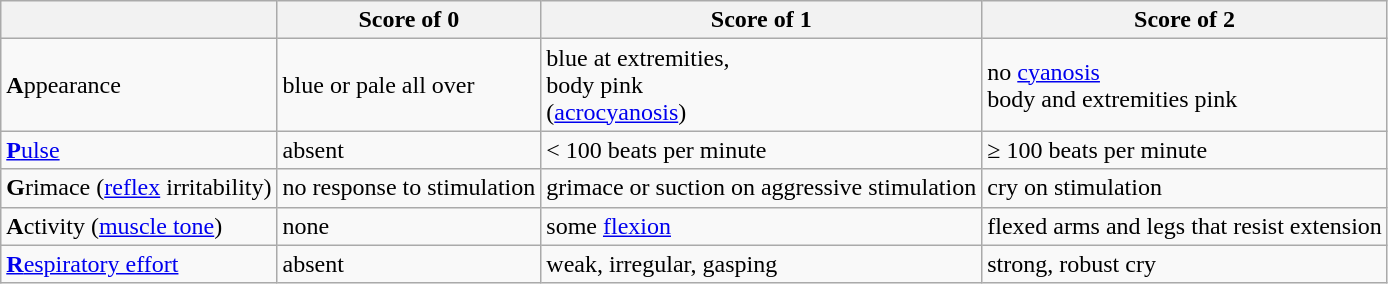<table class="wikitable">
<tr>
<th></th>
<th>Score of 0</th>
<th>Score of 1</th>
<th>Score of 2</th>
</tr>
<tr>
<td><strong>A</strong>ppearance</td>
<td>blue or pale all over</td>
<td>blue at extremities, <br>body pink<br>(<a href='#'>acrocyanosis</a>)</td>
<td>no <a href='#'>cyanosis</a><br>body and extremities pink</td>
</tr>
<tr>
<td><a href='#'><strong>P</strong>ulse</a></td>
<td>absent</td>
<td>< 100 beats per minute</td>
<td>≥ 100 beats per minute</td>
</tr>
<tr>
<td><strong>G</strong>rimace (<a href='#'>reflex</a> irritability)</td>
<td>no response to stimulation</td>
<td>grimace or suction on aggressive stimulation</td>
<td>cry on stimulation</td>
</tr>
<tr>
<td><strong>A</strong>ctivity (<a href='#'>muscle tone</a>)</td>
<td>none</td>
<td>some <a href='#'>flexion</a></td>
<td>flexed arms and legs that resist extension</td>
</tr>
<tr>
<td><a href='#'><strong>R</strong>espiratory effort</a></td>
<td>absent</td>
<td>weak, irregular, gasping</td>
<td>strong, robust cry</td>
</tr>
</table>
